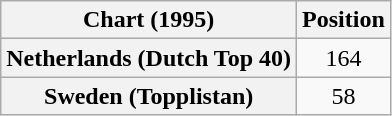<table class="wikitable plainrowheaders" style="text-align:center">
<tr>
<th>Chart (1995)</th>
<th>Position</th>
</tr>
<tr>
<th scope="row">Netherlands (Dutch Top 40)</th>
<td>164</td>
</tr>
<tr>
<th scope="row">Sweden (Topplistan)</th>
<td>58</td>
</tr>
</table>
